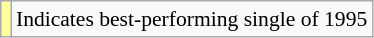<table class="wikitable" style="font-size:90%;">
<tr>
<td style="background-color:#FFFF99"></td>
<td>Indicates best-performing single of 1995</td>
</tr>
</table>
